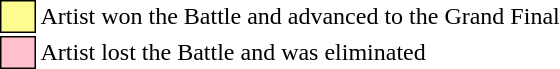<table class="toccolours" style="font-size: 100%">
<tr>
<td style="background:#fdfc8f; border:1px solid black">     </td>
<td>Artist won the Battle and advanced to the Grand Final</td>
</tr>
<tr>
<td style="background: pink; border:1px solid black">     </td>
<td>Artist lost the Battle and was eliminated</td>
</tr>
</table>
